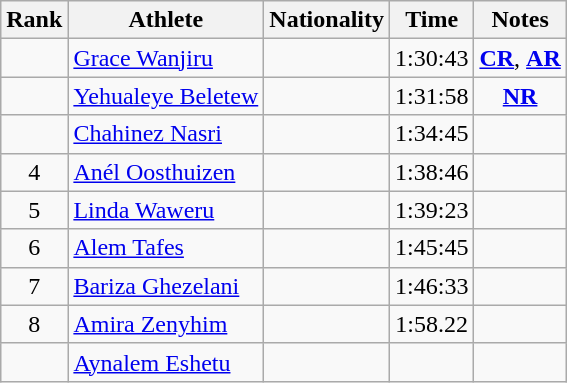<table class="wikitable sortable" style="text-align:center">
<tr>
<th>Rank</th>
<th>Athlete</th>
<th>Nationality</th>
<th>Time</th>
<th>Notes</th>
</tr>
<tr>
<td></td>
<td align="left"><a href='#'>Grace Wanjiru</a></td>
<td align=left></td>
<td>1:30:43</td>
<td><strong><a href='#'>CR</a></strong>, <strong><a href='#'>AR</a></strong></td>
</tr>
<tr>
<td></td>
<td align="left"><a href='#'>Yehualeye Beletew</a></td>
<td align=left></td>
<td>1:31:58</td>
<td><strong><a href='#'>NR</a></strong></td>
</tr>
<tr>
<td></td>
<td align="left"><a href='#'>Chahinez Nasri</a></td>
<td align=left></td>
<td>1:34:45</td>
<td></td>
</tr>
<tr>
<td>4</td>
<td align="left"><a href='#'>Anél Oosthuizen</a></td>
<td align=left></td>
<td>1:38:46</td>
<td></td>
</tr>
<tr>
<td>5</td>
<td align="left"><a href='#'>Linda Waweru</a></td>
<td align=left></td>
<td>1:39:23</td>
<td></td>
</tr>
<tr>
<td>6</td>
<td align="left"><a href='#'>Alem Tafes</a></td>
<td align=left></td>
<td>1:45:45</td>
<td></td>
</tr>
<tr>
<td>7</td>
<td align="left"><a href='#'>Bariza Ghezelani</a></td>
<td align=left></td>
<td>1:46:33</td>
<td></td>
</tr>
<tr>
<td>8</td>
<td align="left"><a href='#'>Amira Zenyhim</a></td>
<td align=left></td>
<td>1:58.22</td>
<td></td>
</tr>
<tr>
<td></td>
<td align="left"><a href='#'>Aynalem Eshetu</a></td>
<td align=left></td>
<td></td>
<td></td>
</tr>
</table>
